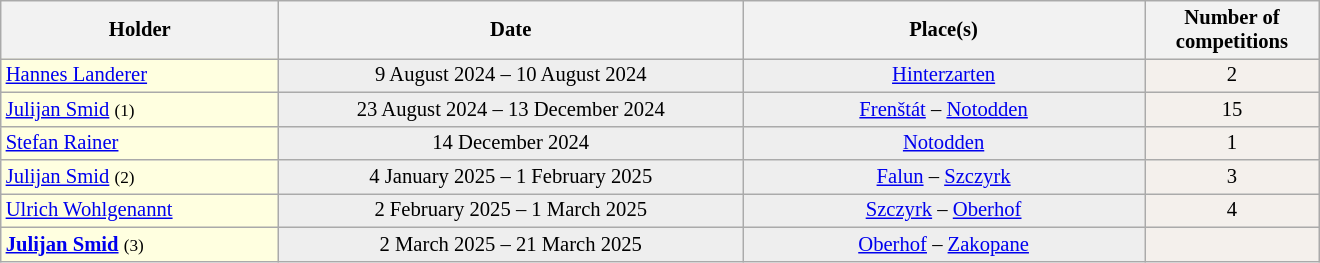<table class="wikitable plainrowheaders" style="background:#fff; font-size:86%; line-height:16px; border:grey solid 1px; border-collapse:collapse;">
<tr>
<th style="width:13em;"> Holder</th>
<th style="width:22em;">Date</th>
<th style="width:19em;">Place(s)</th>
<th style="width:8em;">Number of competitions</th>
</tr>
<tr style="background:#EEEEEE;">
<td bgcolor=FFFFE0> <a href='#'>Hannes Landerer</a></td>
<td align=center bgcolor=#EEEEEE>9 August 2024 – 10 August 2024</td>
<td align=center bgcolor=#EEEEEE> <a href='#'>Hinterzarten</a></td>
<td align=center bgcolor=#F4F0EC>2</td>
</tr>
<tr>
<td bgcolor=FFFFE0> <a href='#'>Julijan Smid</a> <small>(1)</small></td>
<td align=center bgcolor=#EEEEEE>23 August 2024 – 13 December 2024</td>
<td align=center bgcolor=#EEEEEE> <a href='#'>Frenštát</a> –  <a href='#'>Notodden</a></td>
<td align=center bgcolor=#F4F0EC>15</td>
</tr>
<tr>
<td bgcolor=FFFFE0> <a href='#'>Stefan Rainer</a></td>
<td align=center bgcolor=#EEEEEE>14 December 2024</td>
<td align=center bgcolor=#EEEEEE> <a href='#'>Notodden</a></td>
<td align=center bgcolor=#F4F0EC>1</td>
</tr>
<tr>
<td bgcolor=FFFFE0> <a href='#'>Julijan Smid</a> <small>(2)</small></td>
<td align=center bgcolor=#EEEEEE>4 January 2025 – 1 February 2025</td>
<td align=center bgcolor=#EEEEEE> <a href='#'>Falun</a> –  <a href='#'>Szczyrk</a></td>
<td align=center bgcolor=#F4F0EC>3</td>
</tr>
<tr>
<td bgcolor=FFFFE0> <a href='#'>Ulrich Wohlgenannt</a></td>
<td align=center bgcolor=#EEEEEE>2 February 2025 – 1 March 2025</td>
<td align=center bgcolor=#EEEEEE> <a href='#'>Szczyrk</a> –  <a href='#'>Oberhof</a></td>
<td align=center bgcolor=#F4F0EC>4</td>
</tr>
<tr>
<td bgcolor=FFFFE0> <strong><a href='#'>Julijan Smid</a></strong> <small>(3)</small></td>
<td align=center bgcolor=#EEEEEE>2 March 2025 – 21 March 2025</td>
<td align=center bgcolor=#EEEEEE> <a href='#'>Oberhof</a> –  <a href='#'>Zakopane</a></td>
<td align=center bgcolor=#F4F0EC><strong></strong></td>
</tr>
</table>
